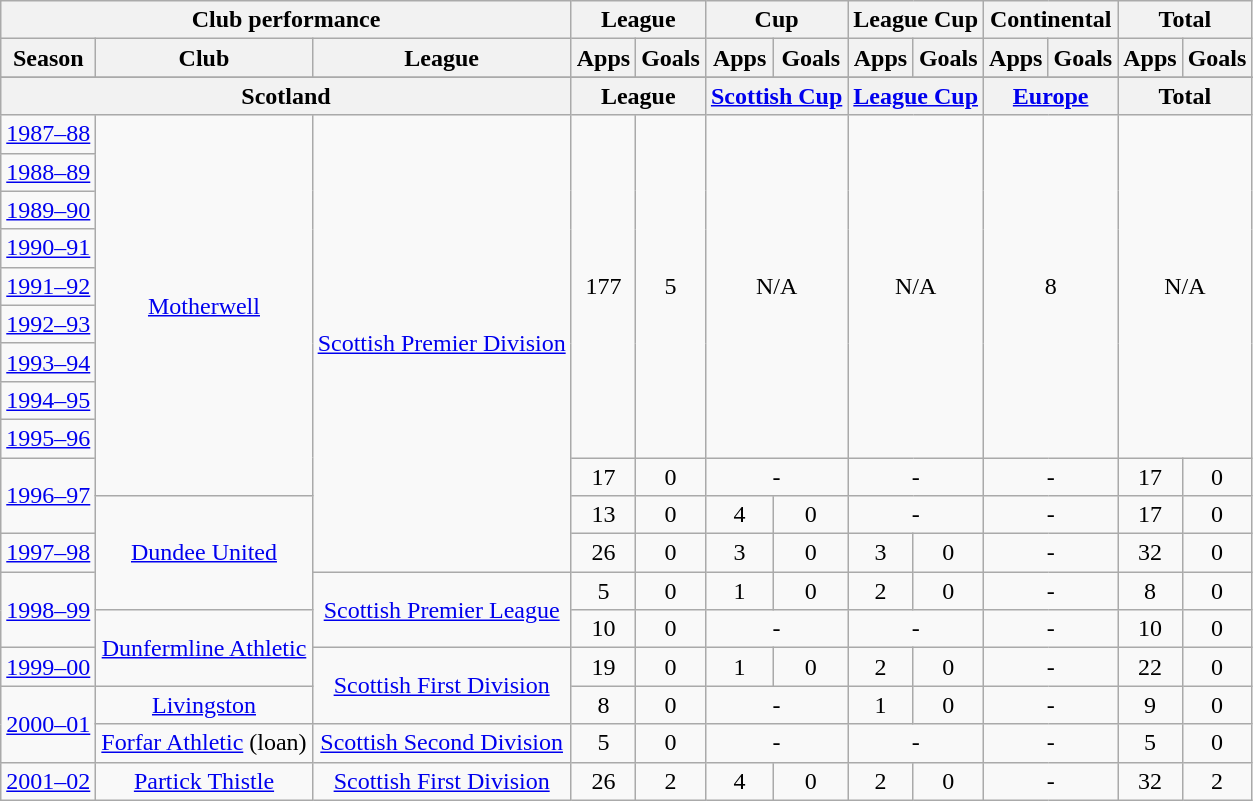<table class="wikitable" style="text-align:center">
<tr>
<th colspan=3>Club performance</th>
<th colspan=2>League</th>
<th colspan=2>Cup</th>
<th colspan=2>League Cup</th>
<th colspan=2>Continental</th>
<th colspan=2>Total</th>
</tr>
<tr>
<th>Season</th>
<th>Club</th>
<th>League</th>
<th>Apps</th>
<th>Goals</th>
<th>Apps</th>
<th>Goals</th>
<th>Apps</th>
<th>Goals</th>
<th>Apps</th>
<th>Goals</th>
<th>Apps</th>
<th>Goals</th>
</tr>
<tr>
</tr>
<tr>
<th colspan=3>Scotland</th>
<th colspan=2>League</th>
<th colspan=2><a href='#'>Scottish Cup</a></th>
<th colspan=2><a href='#'>League Cup</a></th>
<th colspan=2><a href='#'>Europe</a></th>
<th colspan=2>Total</th>
</tr>
<tr>
<td><a href='#'>1987–88</a></td>
<td rowspan=10><a href='#'>Motherwell</a></td>
<td rowspan=12><a href='#'>Scottish Premier Division</a></td>
<td rowspan=9>177</td>
<td rowspan=9>5</td>
<td rowspan=9 colspan=2>N/A</td>
<td rowspan=9 colspan=2>N/A</td>
<td rowspan=9 colspan=2>8</td>
<td colspan=2 rowspan=9>N/A</td>
</tr>
<tr>
<td><a href='#'>1988–89</a></td>
</tr>
<tr>
<td><a href='#'>1989–90</a></td>
</tr>
<tr>
<td><a href='#'>1990–91</a></td>
</tr>
<tr>
<td><a href='#'>1991–92</a></td>
</tr>
<tr>
<td><a href='#'>1992–93</a></td>
</tr>
<tr>
<td><a href='#'>1993–94</a></td>
</tr>
<tr>
<td><a href='#'>1994–95</a></td>
</tr>
<tr>
<td><a href='#'>1995–96</a></td>
</tr>
<tr>
<td rowspan=2><a href='#'>1996–97</a></td>
<td>17</td>
<td>0</td>
<td colspan=2>-</td>
<td colspan=2>-</td>
<td colspan=2>-</td>
<td>17</td>
<td>0</td>
</tr>
<tr>
<td rowspan=3><a href='#'>Dundee United</a></td>
<td>13</td>
<td>0</td>
<td>4</td>
<td>0</td>
<td colspan=2>-</td>
<td colspan=2>-</td>
<td>17</td>
<td>0</td>
</tr>
<tr>
<td><a href='#'>1997–98</a></td>
<td>26</td>
<td>0</td>
<td>3</td>
<td>0</td>
<td>3</td>
<td>0</td>
<td colspan=2>-</td>
<td>32</td>
<td>0</td>
</tr>
<tr>
<td rowspan=2><a href='#'>1998–99</a></td>
<td rowspan=2><a href='#'>Scottish Premier League</a></td>
<td>5</td>
<td>0</td>
<td>1</td>
<td>0</td>
<td>2</td>
<td>0</td>
<td colspan=2>-</td>
<td>8</td>
<td>0</td>
</tr>
<tr>
<td rowspan=2><a href='#'>Dunfermline Athletic</a></td>
<td>10</td>
<td>0</td>
<td colspan=2>-</td>
<td colspan=2>-</td>
<td colspan=2>-</td>
<td>10</td>
<td>0</td>
</tr>
<tr>
<td><a href='#'>1999–00</a></td>
<td rowspan=2><a href='#'>Scottish First Division</a></td>
<td>19</td>
<td>0</td>
<td>1</td>
<td>0</td>
<td>2</td>
<td>0</td>
<td colspan=2>-</td>
<td>22</td>
<td>0</td>
</tr>
<tr>
<td rowspan=2><a href='#'>2000–01</a></td>
<td><a href='#'>Livingston</a></td>
<td>8</td>
<td>0</td>
<td colspan=2>-</td>
<td>1</td>
<td>0</td>
<td colspan=2>-</td>
<td>9</td>
<td>0</td>
</tr>
<tr>
<td><a href='#'>Forfar Athletic</a> (loan)</td>
<td><a href='#'>Scottish Second Division</a></td>
<td>5</td>
<td>0</td>
<td colspan=2>-</td>
<td colspan=2>-</td>
<td colspan=2>-</td>
<td>5</td>
<td>0</td>
</tr>
<tr>
<td><a href='#'>2001–02</a></td>
<td><a href='#'>Partick Thistle</a></td>
<td><a href='#'>Scottish First Division</a></td>
<td>26</td>
<td>2</td>
<td>4</td>
<td>0</td>
<td>2</td>
<td>0</td>
<td colspan=2>-</td>
<td>32</td>
<td>2</td>
</tr>
</table>
